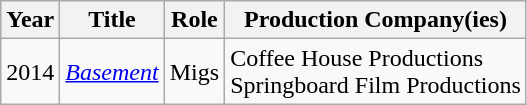<table class="wikitable sortable">
<tr>
<th>Year</th>
<th>Title</th>
<th>Role</th>
<th>Production Company(ies)</th>
</tr>
<tr>
<td>2014</td>
<td><em><a href='#'>Basement</a></em></td>
<td>Migs</td>
<td>Coffee House Productions<br>Springboard Film Productions</td>
</tr>
</table>
